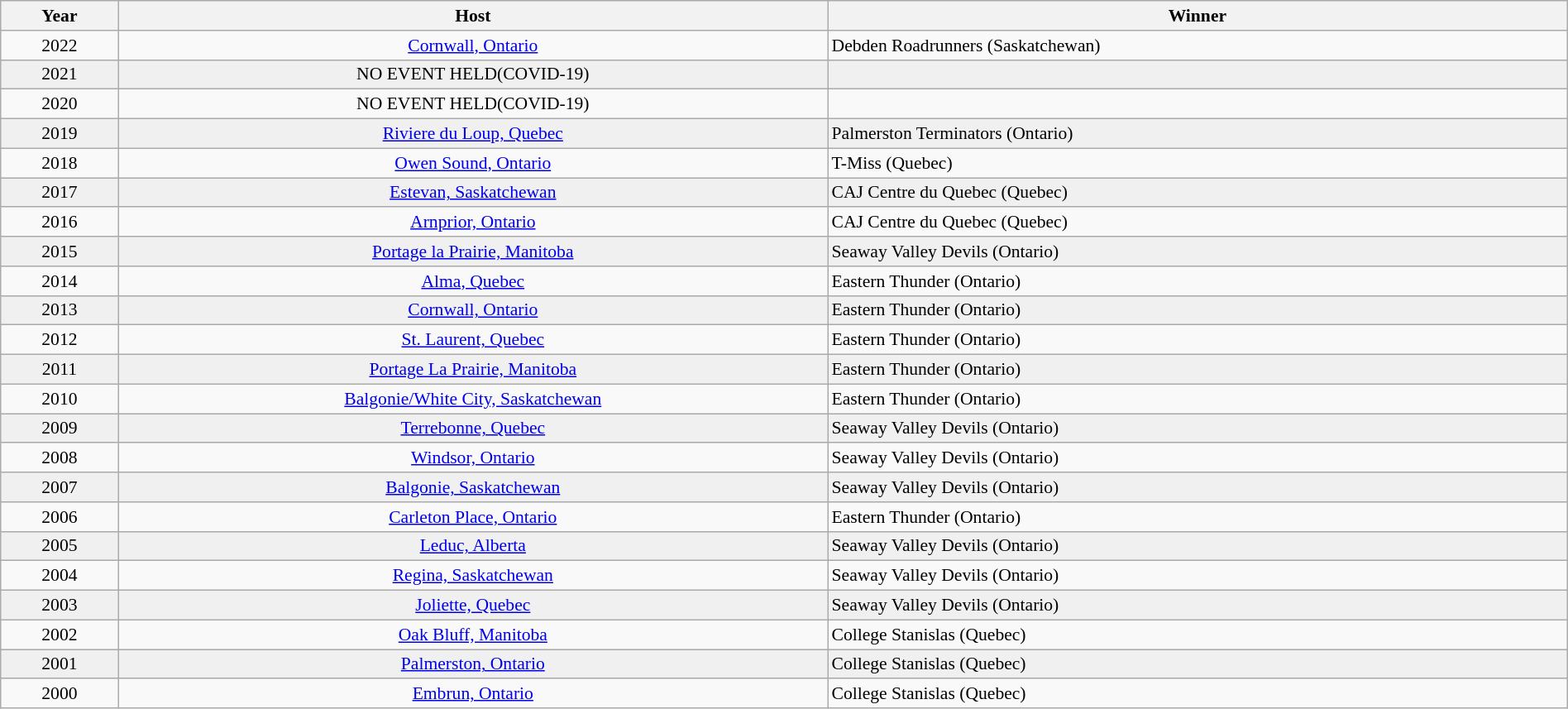<table class="wikitable" width=100% style="text-align:center; font-size:90%;">
<tr>
<th>Year</th>
<th>Host</th>
<th>Winner</th>
</tr>
<tr>
<td>2022</td>
<td><a href='#'>Cornwall, Ontario</a></td>
<td align=left>  Debden Roadrunners (Saskatchewan)</td>
</tr>
<tr bgcolor="#f0f0f0">
<td>2021</td>
<td>NO EVENT HELD(COVID-19)</td>
<td></td>
</tr>
<tr>
<td>2020</td>
<td>NO EVENT HELD(COVID-19)</td>
<td></td>
</tr>
<tr bgcolor="#f0f0f0">
<td>2019</td>
<td><a href='#'>Riviere du Loup, Quebec</a></td>
<td align=left> Palmerston Terminators (Ontario)</td>
</tr>
<tr>
<td>2018</td>
<td><a href='#'>Owen Sound, Ontario</a></td>
<td align=left> T-Miss (Quebec)</td>
</tr>
<tr bgcolor="#f0f0f0">
<td>2017</td>
<td><a href='#'>Estevan, Saskatchewan</a></td>
<td align=left> CAJ Centre du Quebec (Quebec)</td>
</tr>
<tr>
<td>2016</td>
<td><a href='#'>Arnprior, Ontario</a></td>
<td align=left> CAJ Centre du Quebec (Quebec)</td>
</tr>
<tr bgcolor="#f0f0f0">
<td>2015</td>
<td><a href='#'>Portage la Prairie, Manitoba</a></td>
<td align=left> Seaway Valley Devils (Ontario)</td>
</tr>
<tr>
<td>2014</td>
<td><a href='#'>Alma, Quebec</a></td>
<td align=left> Eastern Thunder (Ontario)</td>
</tr>
<tr bgcolor="#f0f0f0">
<td>2013</td>
<td><a href='#'>Cornwall, Ontario</a></td>
<td align=left> Eastern Thunder (Ontario)</td>
</tr>
<tr>
<td>2012</td>
<td><a href='#'>St. Laurent, Quebec</a></td>
<td align=left> Eastern Thunder (Ontario)</td>
</tr>
<tr bgcolor="#f0f0f0">
<td>2011</td>
<td><a href='#'>Portage La Prairie, Manitoba</a></td>
<td align=left> Eastern Thunder (Ontario)</td>
</tr>
<tr>
<td>2010</td>
<td><a href='#'>Balgonie/White City, Saskatchewan</a></td>
<td align=left> Eastern Thunder (Ontario)</td>
</tr>
<tr bgcolor="#f0f0f0">
<td>2009</td>
<td><a href='#'>Terrebonne, Quebec</a></td>
<td align=left> Seaway Valley Devils (Ontario)</td>
</tr>
<tr>
<td>2008</td>
<td><a href='#'>Windsor, Ontario</a></td>
<td align=left> Seaway Valley Devils (Ontario)</td>
</tr>
<tr bgcolor="#f0f0f0">
<td>2007</td>
<td><a href='#'>Balgonie, Saskatchewan</a></td>
<td align=left> Seaway Valley Devils (Ontario)</td>
</tr>
<tr>
<td>2006</td>
<td><a href='#'>Carleton Place, Ontario</a></td>
<td align=left> Eastern Thunder (Ontario)</td>
</tr>
<tr bgcolor="#f0f0f0">
<td>2005</td>
<td><a href='#'>Leduc, Alberta</a></td>
<td align=left> Seaway Valley Devils (Ontario)</td>
</tr>
<tr>
<td>2004</td>
<td><a href='#'>Regina, Saskatchewan</a></td>
<td align=left> Seaway Valley Devils (Ontario)</td>
</tr>
<tr bgcolor="#f0f0f0">
<td>2003</td>
<td><a href='#'>Joliette, Quebec</a></td>
<td align=left> Seaway Valley Devils (Ontario)</td>
</tr>
<tr>
<td>2002</td>
<td><a href='#'>Oak Bluff, Manitoba</a></td>
<td align=left> College Stanislas (Quebec)</td>
</tr>
<tr bgcolor="#f0f0f0">
<td>2001</td>
<td><a href='#'>Palmerston, Ontario</a></td>
<td align=left> College Stanislas (Quebec)</td>
</tr>
<tr>
<td>2000</td>
<td><a href='#'>Embrun, Ontario</a></td>
<td align=left> College Stanislas (Quebec)</td>
</tr>
</table>
